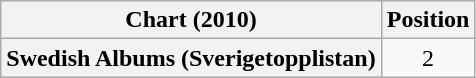<table class="wikitable plainrowheaders" style="text-align:center">
<tr>
<th scope="col">Chart (2010)</th>
<th scope="col">Position</th>
</tr>
<tr>
<th scope="row">Swedish Albums (Sverigetopplistan)</th>
<td>2</td>
</tr>
</table>
